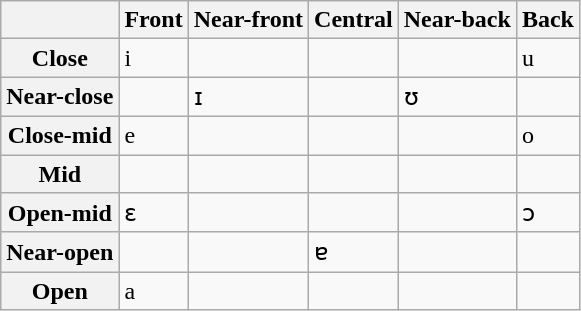<table class="wikitable">
<tr>
<th></th>
<th>Front</th>
<th>Near-front</th>
<th>Central</th>
<th>Near-back</th>
<th>Back</th>
</tr>
<tr>
<th>Close</th>
<td>i</td>
<td></td>
<td></td>
<td></td>
<td>u</td>
</tr>
<tr>
<th>Near-close</th>
<td></td>
<td>ɪ</td>
<td></td>
<td>ʊ</td>
<td></td>
</tr>
<tr>
<th>Close-mid</th>
<td>e</td>
<td></td>
<td></td>
<td></td>
<td>o</td>
</tr>
<tr>
<th>Mid</th>
<td></td>
<td></td>
<td></td>
<td></td>
<td></td>
</tr>
<tr>
<th>Open-mid</th>
<td>ɛ</td>
<td></td>
<td></td>
<td></td>
<td>ɔ</td>
</tr>
<tr>
<th>Near-open</th>
<td></td>
<td></td>
<td>ɐ</td>
<td></td>
<td></td>
</tr>
<tr>
<th>Open</th>
<td>a</td>
<td></td>
<td></td>
<td></td>
<td></td>
</tr>
</table>
